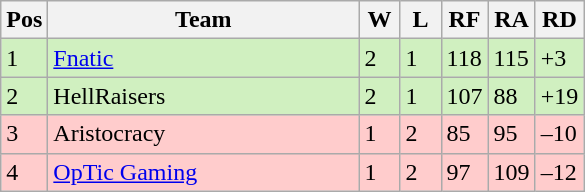<table class="wikitable style="text-align: center">
<tr>
<th width="20">Pos</th>
<th width="200">Team</th>
<th width="20">W</th>
<th width="20">L</th>
<th width="20">RF</th>
<th width="20">RA</th>
<th width="20">RD</th>
</tr>
<tr style="background: #D0F0C0;">
<td>1</td>
<td><a href='#'>Fnatic</a></td>
<td>2</td>
<td>1</td>
<td>118</td>
<td>115</td>
<td>+3</td>
</tr>
<tr style="background: #D0F0C0;">
<td>2</td>
<td>HellRaisers</td>
<td>2</td>
<td>1</td>
<td>107</td>
<td>88</td>
<td>+19</td>
</tr>
<tr style="background: #FFCCCC;">
<td>3</td>
<td>Aristocracy</td>
<td>1</td>
<td>2</td>
<td>85</td>
<td>95</td>
<td>–10</td>
</tr>
<tr style="background: #FFCCCC;">
<td>4</td>
<td><a href='#'>OpTic Gaming</a></td>
<td>1</td>
<td>2</td>
<td>97</td>
<td>109</td>
<td>–12</td>
</tr>
</table>
